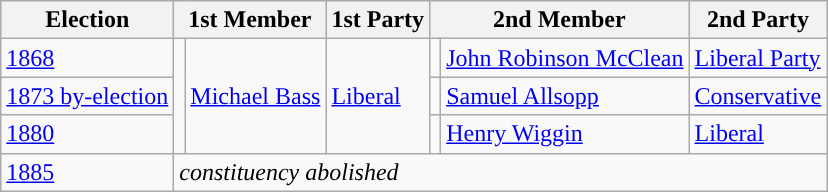<table class="wikitable">
<tr>
<th>Election</th>
<th colspan="2">1st Member</th>
<th>1st Party</th>
<th colspan="2">2nd Member</th>
<th>2nd Party</th>
</tr>
<tr>
<td><a href='#'>1868</a></td>
<td rowspan="3" style="color:inherit;background-color: "></td>
<td rowspan="3"><a href='#'>Michael Bass</a></td>
<td rowspan="3"><a href='#'>Liberal</a></td>
<td style="color:inherit;background-color: "></td>
<td><a href='#'>John Robinson McClean</a></td>
<td><a href='#'>Liberal Party</a></td>
</tr>
<tr>
<td><a href='#'>1873 by-election</a></td>
<td style="color:inherit;background-color: "></td>
<td><a href='#'>Samuel Allsopp</a></td>
<td><a href='#'>Conservative</a></td>
</tr>
<tr>
<td><a href='#'>1880</a></td>
<td style="color:inherit;background-color: "></td>
<td><a href='#'>Henry Wiggin</a></td>
<td><a href='#'>Liberal</a></td>
</tr>
<tr>
<td><a href='#'>1885</a></td>
<td colspan="6"><em>constituency abolished</em></td>
</tr>
</table>
